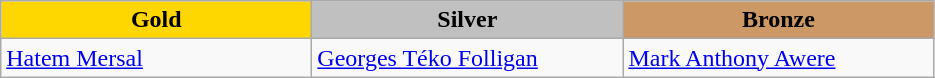<table class="wikitable" style="text-align:left">
<tr align="center">
<td width=200 bgcolor=gold><strong>Gold</strong></td>
<td width=200 bgcolor=silver><strong>Silver</strong></td>
<td width=200 bgcolor=CC9966><strong>Bronze</strong></td>
</tr>
<tr>
<td><a href='#'>Hatem Mersal</a><br><em></em></td>
<td><a href='#'>Georges Téko Folligan</a><br><em></em></td>
<td><a href='#'>Mark Anthony Awere</a><br><em></em></td>
</tr>
</table>
